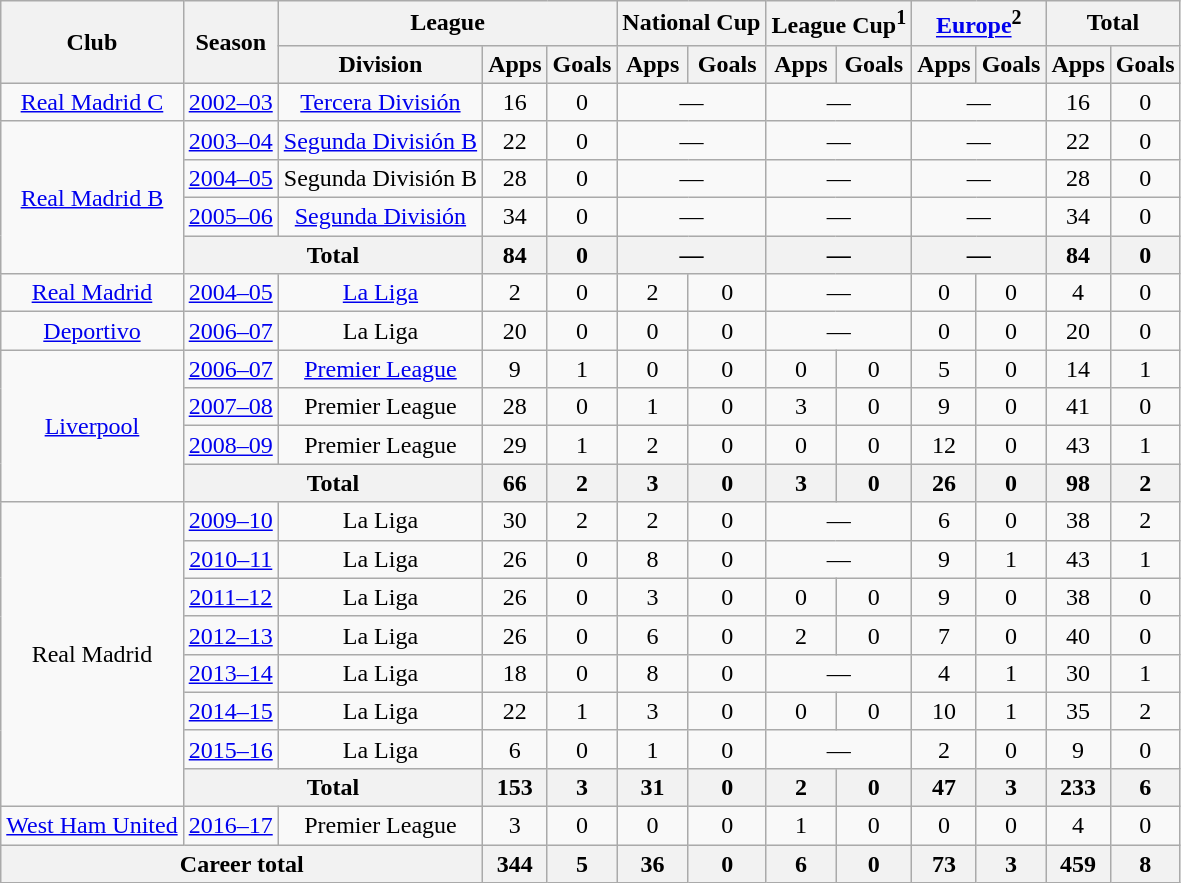<table class="wikitable" style="text-align: center;">
<tr>
<th rowspan="2">Club</th>
<th rowspan="2">Season</th>
<th colspan="3">League</th>
<th colspan="2">National Cup</th>
<th colspan="2">League Cup<sup>1</sup></th>
<th colspan="2"><a href='#'>Europe</a><sup>2</sup></th>
<th colspan="2">Total</th>
</tr>
<tr>
<th>Division</th>
<th>Apps</th>
<th>Goals</th>
<th>Apps</th>
<th>Goals</th>
<th>Apps</th>
<th>Goals</th>
<th>Apps</th>
<th>Goals</th>
<th>Apps</th>
<th>Goals</th>
</tr>
<tr>
<td><a href='#'>Real Madrid C</a></td>
<td><a href='#'>2002–03</a></td>
<td><a href='#'>Tercera División</a></td>
<td>16</td>
<td>0</td>
<td colspan="2">—</td>
<td colspan="2">—</td>
<td colspan="2">—</td>
<td>16</td>
<td>0</td>
</tr>
<tr>
<td rowspan="4"><a href='#'>Real Madrid B</a></td>
<td><a href='#'>2003–04</a></td>
<td><a href='#'>Segunda División B</a></td>
<td>22</td>
<td>0</td>
<td colspan="2">—</td>
<td colspan="2">—</td>
<td colspan="2">—</td>
<td>22</td>
<td>0</td>
</tr>
<tr>
<td><a href='#'>2004–05</a></td>
<td>Segunda División B</td>
<td>28</td>
<td>0</td>
<td colspan="2">—</td>
<td colspan="2">—</td>
<td colspan="2">—</td>
<td>28</td>
<td>0</td>
</tr>
<tr>
<td><a href='#'>2005–06</a></td>
<td><a href='#'>Segunda División</a></td>
<td>34</td>
<td>0</td>
<td colspan="2">—</td>
<td colspan="2">—</td>
<td colspan="2">—</td>
<td>34</td>
<td>0</td>
</tr>
<tr>
<th colspan="2">Total</th>
<th>84</th>
<th>0</th>
<th colspan="2">—</th>
<th colspan="2">—</th>
<th colspan="2">—</th>
<th>84</th>
<th>0</th>
</tr>
<tr>
<td><a href='#'>Real Madrid</a></td>
<td><a href='#'>2004–05</a></td>
<td><a href='#'>La Liga</a></td>
<td>2</td>
<td>0</td>
<td>2</td>
<td>0</td>
<td colspan="2">—</td>
<td>0</td>
<td>0</td>
<td>4</td>
<td>0</td>
</tr>
<tr>
<td><a href='#'>Deportivo</a></td>
<td><a href='#'>2006–07</a></td>
<td>La Liga</td>
<td>20</td>
<td>0</td>
<td>0</td>
<td>0</td>
<td colspan="2">—</td>
<td>0</td>
<td>0</td>
<td>20</td>
<td>0</td>
</tr>
<tr>
<td rowspan="4"><a href='#'>Liverpool</a></td>
<td><a href='#'>2006–07</a></td>
<td><a href='#'>Premier League</a></td>
<td>9</td>
<td>1</td>
<td>0</td>
<td>0</td>
<td>0</td>
<td>0</td>
<td>5</td>
<td>0</td>
<td>14</td>
<td>1</td>
</tr>
<tr>
<td><a href='#'>2007–08</a></td>
<td>Premier League</td>
<td>28</td>
<td>0</td>
<td>1</td>
<td>0</td>
<td>3</td>
<td>0</td>
<td>9</td>
<td>0</td>
<td>41</td>
<td>0</td>
</tr>
<tr>
<td><a href='#'>2008–09</a></td>
<td>Premier League</td>
<td>29</td>
<td>1</td>
<td>2</td>
<td>0</td>
<td>0</td>
<td>0</td>
<td>12</td>
<td>0</td>
<td>43</td>
<td>1</td>
</tr>
<tr>
<th colspan="2">Total</th>
<th>66</th>
<th>2</th>
<th>3</th>
<th>0</th>
<th>3</th>
<th>0</th>
<th>26</th>
<th>0</th>
<th>98</th>
<th>2</th>
</tr>
<tr>
<td rowspan="8">Real Madrid</td>
<td><a href='#'>2009–10</a></td>
<td>La Liga</td>
<td>30</td>
<td>2</td>
<td>2</td>
<td>0</td>
<td colspan="2">—</td>
<td>6</td>
<td>0</td>
<td>38</td>
<td>2</td>
</tr>
<tr>
<td><a href='#'>2010–11</a></td>
<td>La Liga</td>
<td>26</td>
<td>0</td>
<td>8</td>
<td>0</td>
<td colspan="2">—</td>
<td>9</td>
<td>1</td>
<td>43</td>
<td>1</td>
</tr>
<tr>
<td><a href='#'>2011–12</a></td>
<td>La Liga</td>
<td>26</td>
<td>0</td>
<td>3</td>
<td>0</td>
<td>0</td>
<td>0</td>
<td>9</td>
<td>0</td>
<td>38</td>
<td>0</td>
</tr>
<tr>
<td><a href='#'>2012–13</a></td>
<td>La Liga</td>
<td>26</td>
<td>0</td>
<td>6</td>
<td>0</td>
<td>2</td>
<td>0</td>
<td>7</td>
<td>0</td>
<td>40</td>
<td>0</td>
</tr>
<tr>
<td><a href='#'>2013–14</a></td>
<td>La Liga</td>
<td>18</td>
<td>0</td>
<td>8</td>
<td>0</td>
<td colspan="2">—</td>
<td>4</td>
<td>1</td>
<td>30</td>
<td>1</td>
</tr>
<tr>
<td><a href='#'>2014–15</a></td>
<td>La Liga</td>
<td>22</td>
<td>1</td>
<td>3</td>
<td>0</td>
<td>0</td>
<td>0</td>
<td>10</td>
<td>1</td>
<td>35</td>
<td>2</td>
</tr>
<tr>
<td><a href='#'>2015–16</a></td>
<td>La Liga</td>
<td>6</td>
<td>0</td>
<td>1</td>
<td>0</td>
<td colspan="2">—</td>
<td>2</td>
<td>0</td>
<td>9</td>
<td>0</td>
</tr>
<tr>
<th colspan="2">Total</th>
<th>153</th>
<th>3</th>
<th>31</th>
<th>0</th>
<th>2</th>
<th>0</th>
<th>47</th>
<th>3</th>
<th>233</th>
<th>6</th>
</tr>
<tr>
<td><a href='#'>West Ham United</a></td>
<td><a href='#'>2016–17</a></td>
<td>Premier League</td>
<td>3</td>
<td>0</td>
<td>0</td>
<td>0</td>
<td>1</td>
<td>0</td>
<td>0</td>
<td>0</td>
<td>4</td>
<td>0</td>
</tr>
<tr>
<th colspan="3">Career total</th>
<th>344</th>
<th>5</th>
<th>36</th>
<th>0</th>
<th>6</th>
<th>0</th>
<th>73</th>
<th>3</th>
<th>459</th>
<th>8</th>
</tr>
</table>
